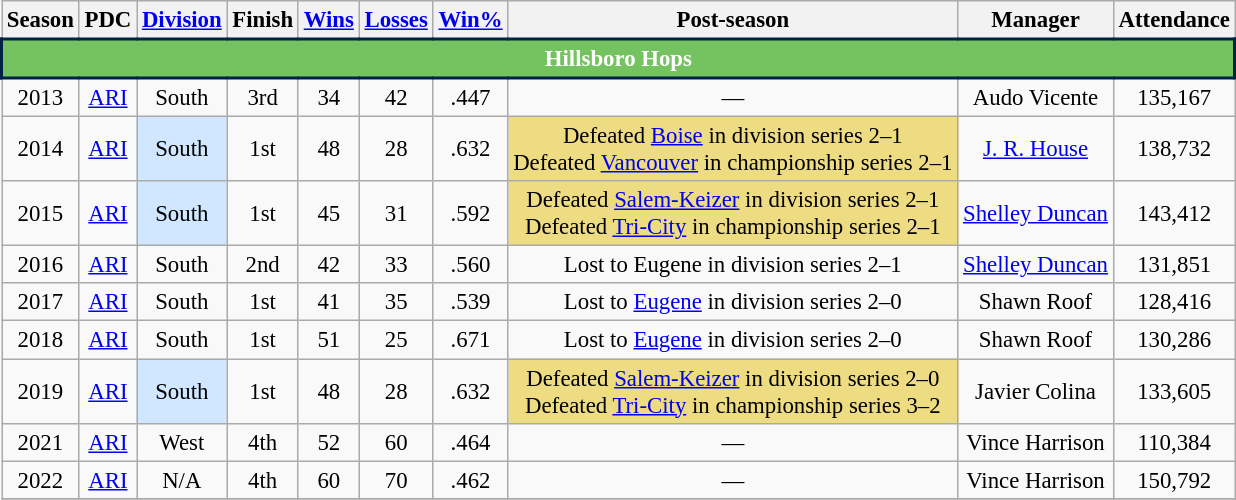<table class="wikitable" style="text-align:center; font-size:95%">
<tr>
<th scope="col">Season</th>
<th scope="col">PDC</th>
<th scope="col"><a href='#'>Division</a></th>
<th scope="col">Finish</th>
<th scope="col"><a href='#'>Wins</a></th>
<th scope="col"><a href='#'>Losses</a></th>
<th scope="col"><a href='#'>Win%</a></th>
<th scope="col">Post-season</th>
<th scope="col">Manager</th>
<th scope="col">Attendance</th>
</tr>
<tr>
<td align="center" colspan="11" style="background: #74C360; color: white; border:2px solid #002244"><strong>Hillsboro Hops</strong></td>
</tr>
<tr>
<td>2013</td>
<td><a href='#'>ARI</a></td>
<td>South</td>
<td>3rd</td>
<td>34</td>
<td>42</td>
<td>.447</td>
<td>—</td>
<td>Audo Vicente</td>
<td>135,167</td>
</tr>
<tr>
<td>2014</td>
<td><a href='#'>ARI</a></td>
<td bgcolor="#D0E7FF">South</td>
<td>1st</td>
<td>48</td>
<td>28</td>
<td>.632</td>
<td bgcolor="#EEDC82">Defeated <a href='#'>Boise</a> in division series 2–1<br> Defeated <a href='#'>Vancouver</a> in championship series 2–1</td>
<td><a href='#'>J. R. House</a></td>
<td>138,732</td>
</tr>
<tr>
<td>2015</td>
<td><a href='#'>ARI</a></td>
<td bgcolor="#D0E7FF">South</td>
<td>1st</td>
<td>45</td>
<td>31</td>
<td>.592</td>
<td bgcolor="#EEDC82">Defeated <a href='#'>Salem-Keizer</a> in division series 2–1<br>Defeated <a href='#'>Tri-City</a> in championship series 2–1</td>
<td><a href='#'>Shelley Duncan</a></td>
<td>143,412</td>
</tr>
<tr>
<td>2016</td>
<td><a href='#'>ARI</a></td>
<td>South</td>
<td>2nd</td>
<td>42</td>
<td>33</td>
<td>.560</td>
<td>Lost to Eugene in division series 2–1</td>
<td><a href='#'>Shelley Duncan</a></td>
<td>131,851</td>
</tr>
<tr>
<td>2017</td>
<td><a href='#'>ARI</a></td>
<td>South</td>
<td>1st</td>
<td>41</td>
<td>35</td>
<td>.539</td>
<td>Lost to <a href='#'>Eugene</a> in division series 2–0</td>
<td>Shawn Roof</td>
<td>128,416</td>
</tr>
<tr>
<td>2018</td>
<td><a href='#'>ARI</a></td>
<td>South</td>
<td>1st</td>
<td>51</td>
<td>25</td>
<td>.671</td>
<td>Lost to <a href='#'>Eugene</a> in division series 2–0</td>
<td>Shawn Roof</td>
<td>130,286</td>
</tr>
<tr>
<td>2019</td>
<td><a href='#'>ARI</a></td>
<td bgcolor="#D0E7FF">South</td>
<td>1st</td>
<td>48</td>
<td>28</td>
<td>.632</td>
<td bgcolor="#EEDC82">Defeated <a href='#'>Salem-Keizer</a> in division series 2–0<br>Defeated <a href='#'>Tri-City</a> in championship series 3–2</td>
<td>Javier Colina</td>
<td>133,605</td>
</tr>
<tr>
<td>2021</td>
<td><a href='#'>ARI</a></td>
<td>West</td>
<td>4th</td>
<td>52</td>
<td>60</td>
<td>.464</td>
<td>—</td>
<td>Vince Harrison</td>
<td>110,384</td>
</tr>
<tr>
<td>2022</td>
<td><a href='#'>ARI</a></td>
<td>N/A</td>
<td>4th</td>
<td>60</td>
<td>70</td>
<td>.462</td>
<td>—</td>
<td>Vince Harrison</td>
<td>150,792</td>
</tr>
<tr>
</tr>
</table>
